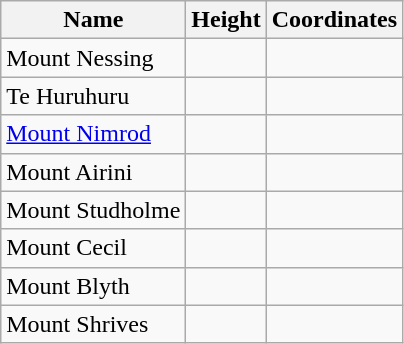<table class="wikitable">
<tr>
<th>Name</th>
<th>Height</th>
<th>Coordinates</th>
</tr>
<tr>
<td>Mount Nessing</td>
<td></td>
<td></td>
</tr>
<tr>
<td>Te Huruhuru</td>
<td></td>
<td></td>
</tr>
<tr>
<td><a href='#'>Mount Nimrod</a></td>
<td></td>
<td></td>
</tr>
<tr>
<td>Mount Airini</td>
<td></td>
<td></td>
</tr>
<tr>
<td>Mount Studholme</td>
<td></td>
<td></td>
</tr>
<tr>
<td>Mount Cecil</td>
<td></td>
<td></td>
</tr>
<tr>
<td>Mount Blyth</td>
<td></td>
<td></td>
</tr>
<tr>
<td>Mount Shrives</td>
<td></td>
<td></td>
</tr>
</table>
